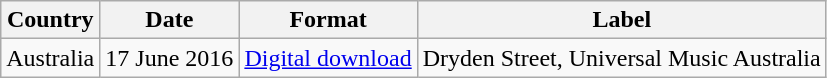<table class="wikitable">
<tr>
<th>Country</th>
<th>Date</th>
<th>Format</th>
<th>Label</th>
</tr>
<tr>
<td>Australia</td>
<td>17 June 2016</td>
<td><a href='#'>Digital download</a></td>
<td>Dryden Street, Universal Music Australia</td>
</tr>
</table>
